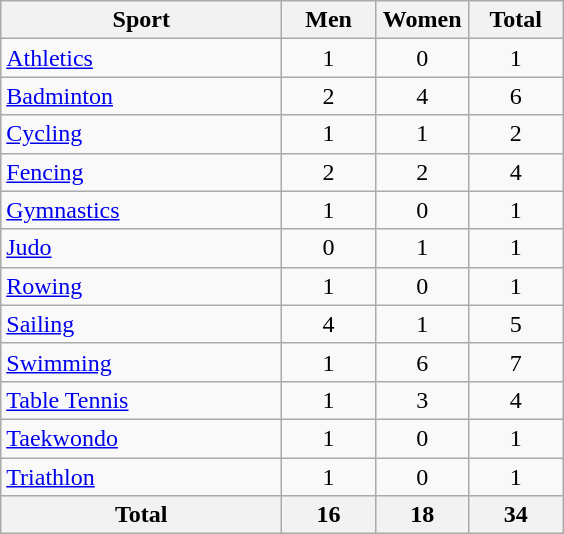<table class="wikitable sortable" style="text-align:center;">
<tr>
<th width=180>Sport</th>
<th width=55>Men</th>
<th width=55>Women</th>
<th width=55>Total</th>
</tr>
<tr>
<td align=left><a href='#'>Athletics</a></td>
<td>1</td>
<td>0</td>
<td>1</td>
</tr>
<tr>
<td align=left><a href='#'>Badminton</a></td>
<td>2</td>
<td>4</td>
<td>6</td>
</tr>
<tr>
<td align=left><a href='#'>Cycling</a></td>
<td>1</td>
<td>1</td>
<td>2</td>
</tr>
<tr>
<td align=left><a href='#'>Fencing</a></td>
<td>2</td>
<td>2</td>
<td>4</td>
</tr>
<tr>
<td align=left><a href='#'>Gymnastics</a></td>
<td>1</td>
<td>0</td>
<td>1</td>
</tr>
<tr>
<td align=left><a href='#'>Judo</a></td>
<td>0</td>
<td>1</td>
<td>1</td>
</tr>
<tr>
<td align=left><a href='#'>Rowing</a></td>
<td>1</td>
<td>0</td>
<td>1</td>
</tr>
<tr>
<td align=left><a href='#'>Sailing</a></td>
<td>4</td>
<td>1</td>
<td>5</td>
</tr>
<tr>
<td align=left><a href='#'>Swimming</a></td>
<td>1</td>
<td>6</td>
<td>7</td>
</tr>
<tr>
<td align=left><a href='#'>Table Tennis</a></td>
<td>1</td>
<td>3</td>
<td>4</td>
</tr>
<tr>
<td align=left><a href='#'>Taekwondo</a></td>
<td>1</td>
<td>0</td>
<td>1</td>
</tr>
<tr>
<td align=left><a href='#'>Triathlon</a></td>
<td>1</td>
<td>0</td>
<td>1</td>
</tr>
<tr>
<th>Total</th>
<th>16</th>
<th>18</th>
<th>34</th>
</tr>
</table>
